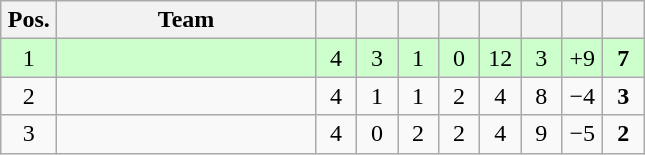<table class="wikitable" style="text-align:center">
<tr>
<th width=30>Pos.</th>
<th width=165>Team</th>
<th width=20></th>
<th width=20></th>
<th width=20></th>
<th width=20></th>
<th width=20></th>
<th width=20></th>
<th width=20></th>
<th width=20></th>
</tr>
<tr style="background:#cfc">
<td>1</td>
<td style="text-align:left"></td>
<td>4</td>
<td>3</td>
<td>1</td>
<td>0</td>
<td>12</td>
<td>3</td>
<td>+9</td>
<td><strong>7</strong></td>
</tr>
<tr>
<td>2</td>
<td style="text-align:left"></td>
<td>4</td>
<td>1</td>
<td>1</td>
<td>2</td>
<td>4</td>
<td>8</td>
<td>−4</td>
<td><strong>3</strong></td>
</tr>
<tr>
<td>3</td>
<td style="text-align:left"></td>
<td>4</td>
<td>0</td>
<td>2</td>
<td>2</td>
<td>4</td>
<td>9</td>
<td>−5</td>
<td><strong>2</strong></td>
</tr>
</table>
